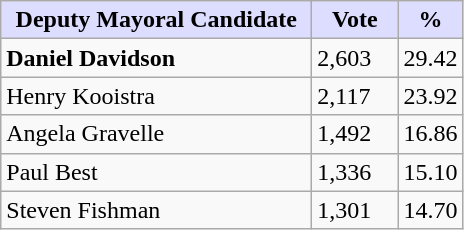<table class="wikitable">
<tr>
<th style="background:#ddf; width:200px;">Deputy Mayoral Candidate</th>
<th style="background:#ddf; width:50px;">Vote</th>
<th style="background:#ddf; width:30px;">%</th>
</tr>
<tr>
<td><strong>Daniel Davidson</strong></td>
<td>2,603</td>
<td>29.42</td>
</tr>
<tr>
<td>Henry Kooistra</td>
<td>2,117</td>
<td>23.92</td>
</tr>
<tr>
<td>Angela Gravelle</td>
<td>1,492</td>
<td>16.86</td>
</tr>
<tr>
<td>Paul Best</td>
<td>1,336</td>
<td>15.10</td>
</tr>
<tr>
<td>Steven Fishman</td>
<td>1,301</td>
<td>14.70</td>
</tr>
</table>
